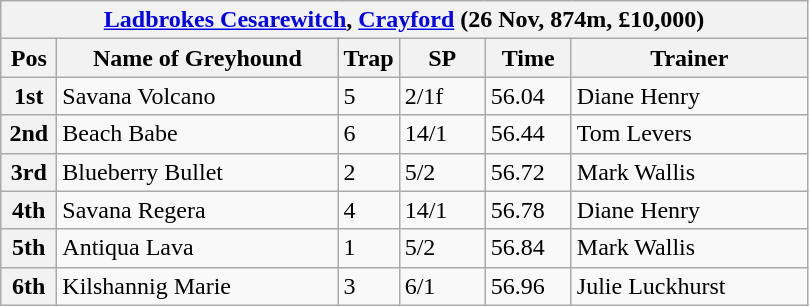<table class="wikitable">
<tr>
<th colspan="6"><a href='#'>Ladbrokes Cesarewitch</a>, <a href='#'>Crayford</a> (26 Nov, 874m, £10,000)</th>
</tr>
<tr>
<th width=30>Pos</th>
<th width=180>Name of Greyhound</th>
<th width=30>Trap</th>
<th width=50>SP</th>
<th width=50>Time</th>
<th width=150>Trainer</th>
</tr>
<tr>
<th>1st</th>
<td>Savana Volcano</td>
<td>5</td>
<td>2/1f</td>
<td>56.04</td>
<td>Diane Henry</td>
</tr>
<tr>
<th>2nd</th>
<td>Beach Babe</td>
<td>6</td>
<td>14/1</td>
<td>56.44</td>
<td>Tom Levers</td>
</tr>
<tr>
<th>3rd</th>
<td>Blueberry Bullet</td>
<td>2</td>
<td>5/2</td>
<td>56.72</td>
<td>Mark Wallis</td>
</tr>
<tr>
<th>4th</th>
<td>Savana Regera</td>
<td>4</td>
<td>14/1</td>
<td>56.78</td>
<td>Diane Henry</td>
</tr>
<tr>
<th>5th</th>
<td>Antiqua Lava</td>
<td>1</td>
<td>5/2</td>
<td>56.84</td>
<td>Mark Wallis</td>
</tr>
<tr>
<th>6th</th>
<td>Kilshannig Marie</td>
<td>3</td>
<td>6/1</td>
<td>56.96</td>
<td>Julie Luckhurst</td>
</tr>
</table>
